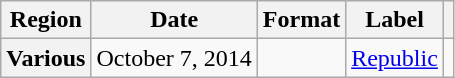<table class="wikitable plainrowheaders">
<tr>
<th scope="col">Region</th>
<th scope="col">Date</th>
<th scope="col">Format</th>
<th scope="col">Label</th>
<th scope="col"></th>
</tr>
<tr>
<th scope="row">Various</th>
<td>October 7, 2014</td>
<td></td>
<td><a href='#'>Republic</a></td>
<td></td>
</tr>
</table>
